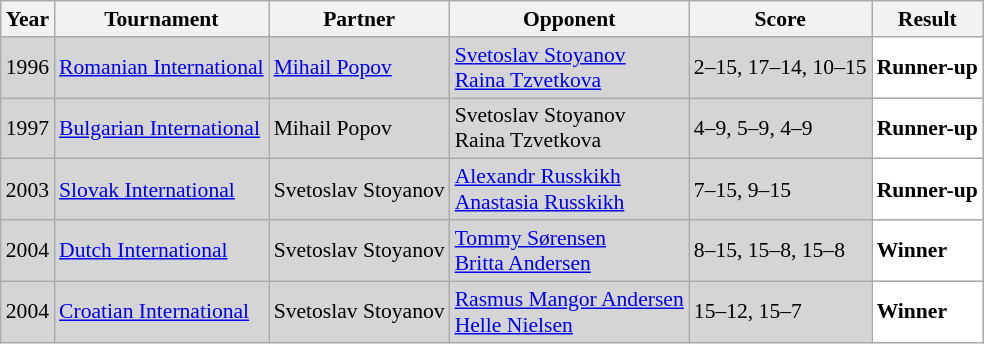<table class="sortable wikitable" style="font-size: 90%;">
<tr>
<th>Year</th>
<th>Tournament</th>
<th>Partner</th>
<th>Opponent</th>
<th>Score</th>
<th>Result</th>
</tr>
<tr style="background:#D5D5D5">
<td align="center">1996</td>
<td align="left"><a href='#'>Romanian International</a></td>
<td align="left"> <a href='#'>Mihail Popov</a></td>
<td align="left"> <a href='#'>Svetoslav Stoyanov</a><br> <a href='#'>Raina Tzvetkova</a></td>
<td align="left">2–15, 17–14, 10–15</td>
<td style="text-align:left; background:white"> <strong>Runner-up</strong></td>
</tr>
<tr style="background:#D5D5D5">
<td align="center">1997</td>
<td align="left"><a href='#'>Bulgarian International</a></td>
<td align="left"> Mihail Popov</td>
<td align="left"> Svetoslav Stoyanov<br> Raina Tzvetkova</td>
<td align="left">4–9, 5–9, 4–9</td>
<td style="text-align:left; background:white"> <strong>Runner-up</strong></td>
</tr>
<tr style="background:#D5D5D5">
<td align="center">2003</td>
<td align="left"><a href='#'>Slovak International</a></td>
<td align="left"> Svetoslav Stoyanov</td>
<td align="left"> <a href='#'>Alexandr Russkikh</a><br> <a href='#'>Anastasia Russkikh</a></td>
<td align="left">7–15, 9–15</td>
<td style="text-align:left; background:white"> <strong>Runner-up</strong></td>
</tr>
<tr style="background:#D5D5D5">
<td align="center">2004</td>
<td align="left"><a href='#'>Dutch International</a></td>
<td align="left"> Svetoslav Stoyanov</td>
<td align="left"> <a href='#'>Tommy Sørensen</a><br> <a href='#'>Britta Andersen</a></td>
<td align="left">8–15, 15–8, 15–8</td>
<td style="text-align:left; background:white"> <strong>Winner</strong></td>
</tr>
<tr style="background:#D5D5D5">
<td align="center">2004</td>
<td align="left"><a href='#'>Croatian International</a></td>
<td align="left"> Svetoslav Stoyanov</td>
<td align="left"> <a href='#'>Rasmus Mangor Andersen</a><br> <a href='#'>Helle Nielsen</a></td>
<td align="left">15–12, 15–7</td>
<td style="text-align:left; background:white"> <strong>Winner</strong></td>
</tr>
</table>
